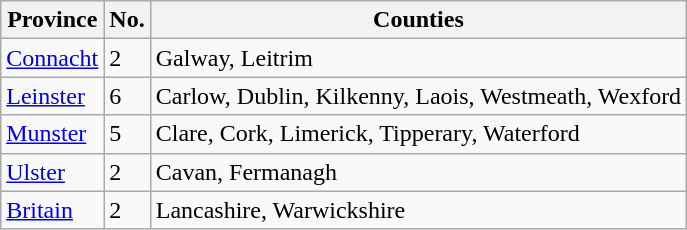<table class="wikitable">
<tr>
<th>Province</th>
<th>No.</th>
<th>Counties</th>
</tr>
<tr>
<td><a href='#'>Connacht</a></td>
<td>2</td>
<td>Galway, Leitrim</td>
</tr>
<tr>
<td><a href='#'>Leinster</a></td>
<td>6</td>
<td>Carlow, Dublin, Kilkenny, Laois, Westmeath, Wexford</td>
</tr>
<tr>
<td><a href='#'>Munster</a></td>
<td>5</td>
<td>Clare, Cork, Limerick, Tipperary, Waterford</td>
</tr>
<tr>
<td><a href='#'>Ulster</a></td>
<td>2</td>
<td>Cavan, Fermanagh</td>
</tr>
<tr>
<td><a href='#'>Britain</a></td>
<td>2</td>
<td>Lancashire, Warwickshire</td>
</tr>
</table>
